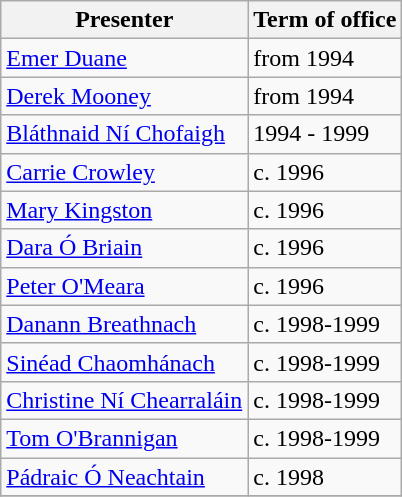<table class="wikitable">
<tr>
<th>Presenter</th>
<th>Term of office</th>
</tr>
<tr>
<td><a href='#'>Emer Duane</a></td>
<td>from 1994</td>
</tr>
<tr>
<td><a href='#'>Derek Mooney</a></td>
<td>from 1994</td>
</tr>
<tr>
<td><a href='#'>Bláthnaid Ní Chofaigh</a></td>
<td>1994 - 1999</td>
</tr>
<tr>
<td><a href='#'>Carrie Crowley</a></td>
<td>c. 1996</td>
</tr>
<tr>
<td><a href='#'>Mary Kingston</a></td>
<td>c. 1996</td>
</tr>
<tr>
<td><a href='#'>Dara Ó Briain</a></td>
<td>c. 1996</td>
</tr>
<tr>
<td><a href='#'>Peter O'Meara</a></td>
<td>c. 1996</td>
</tr>
<tr>
<td><a href='#'>Danann Breathnach</a></td>
<td>c. 1998-1999</td>
</tr>
<tr>
<td><a href='#'>Sinéad Chaomhánach</a></td>
<td>c. 1998-1999</td>
</tr>
<tr>
<td><a href='#'>Christine Ní Chearraláin</a></td>
<td>c. 1998-1999</td>
</tr>
<tr>
<td><a href='#'>Tom O'Brannigan</a></td>
<td>c. 1998-1999</td>
</tr>
<tr>
<td><a href='#'>Pádraic Ó Neachtain</a></td>
<td>c. 1998</td>
</tr>
<tr>
</tr>
</table>
